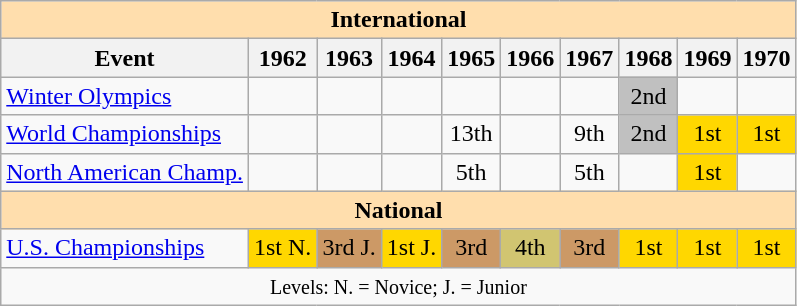<table class="wikitable" style="text-align:center">
<tr>
<th style="background-color: #ffdead; " colspan=10 align=center><strong>International</strong></th>
</tr>
<tr>
<th>Event</th>
<th>1962</th>
<th>1963</th>
<th>1964</th>
<th>1965</th>
<th>1966</th>
<th>1967</th>
<th>1968</th>
<th>1969</th>
<th>1970</th>
</tr>
<tr>
<td align=left><a href='#'>Winter Olympics</a></td>
<td></td>
<td></td>
<td></td>
<td></td>
<td></td>
<td></td>
<td bgcolor=silver>2nd</td>
<td></td>
<td></td>
</tr>
<tr>
<td align=left><a href='#'>World Championships</a></td>
<td></td>
<td></td>
<td></td>
<td>13th</td>
<td></td>
<td>9th</td>
<td bgcolor=silver>2nd</td>
<td bgcolor=gold>1st</td>
<td bgcolor=gold>1st</td>
</tr>
<tr>
<td align=left><a href='#'>North American Champ.</a></td>
<td></td>
<td></td>
<td></td>
<td>5th</td>
<td></td>
<td>5th</td>
<td></td>
<td bgcolor=gold>1st</td>
<td></td>
</tr>
<tr>
<th style="background-color: #ffdead; " colspan=10 align=center><strong>National</strong></th>
</tr>
<tr>
<td align=left><a href='#'>U.S. Championships</a></td>
<td bgcolor=gold>1st N.</td>
<td bgcolor=cc9966>3rd J.</td>
<td bgcolor=gold>1st J.</td>
<td bgcolor=cc9966>3rd</td>
<td bgcolor=d1c571>4th</td>
<td bgcolor=cc9966>3rd</td>
<td bgcolor=gold>1st</td>
<td bgcolor=gold>1st</td>
<td bgcolor=gold>1st</td>
</tr>
<tr>
<td colspan=10 align=center><small> Levels: N. = Novice; J. = Junior </small></td>
</tr>
</table>
